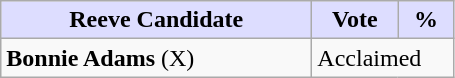<table class="wikitable">
<tr>
<th style="background:#ddf; width:200px;">Reeve Candidate</th>
<th style="background:#ddf; width:50px;">Vote</th>
<th style="background:#ddf; width:30px;">%</th>
</tr>
<tr>
<td><strong>Bonnie Adams</strong> (X)</td>
<td colspan="2">Acclaimed</td>
</tr>
</table>
